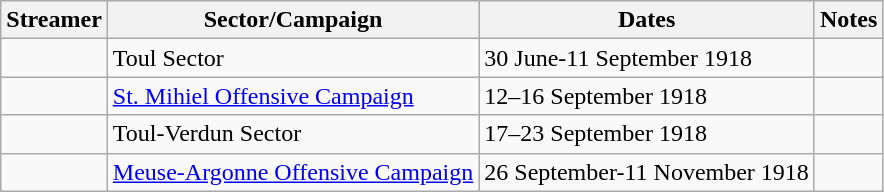<table class="wikitable">
<tr>
<th>Streamer</th>
<th>Sector/Campaign</th>
<th>Dates</th>
<th>Notes</th>
</tr>
<tr>
<td></td>
<td>Toul Sector</td>
<td>30 June-11 September 1918</td>
<td></td>
</tr>
<tr>
<td></td>
<td><a href='#'>St. Mihiel Offensive Campaign</a></td>
<td>12–16 September 1918</td>
<td></td>
</tr>
<tr>
<td></td>
<td>Toul-Verdun Sector</td>
<td>17–23 September 1918</td>
<td></td>
</tr>
<tr>
<td></td>
<td><a href='#'>Meuse-Argonne Offensive Campaign</a></td>
<td>26 September-11 November 1918</td>
<td></td>
</tr>
</table>
